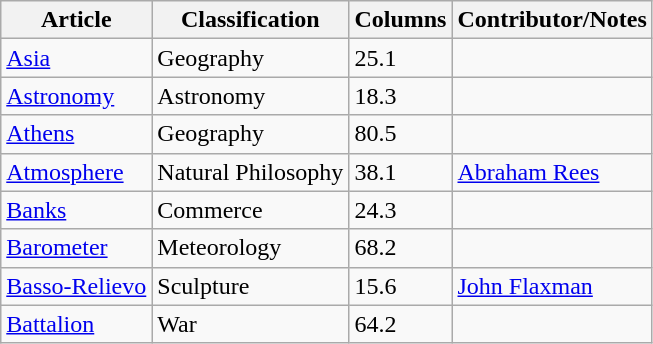<table class="wikitable">
<tr>
<th>Article</th>
<th>Classification</th>
<th>Columns</th>
<th>Contributor/Notes</th>
</tr>
<tr>
<td><a href='#'>Asia</a></td>
<td>Geography</td>
<td>25.1</td>
<td></td>
</tr>
<tr>
<td><a href='#'>Astronomy</a></td>
<td>Astronomy</td>
<td>18.3</td>
<td></td>
</tr>
<tr>
<td><a href='#'>Athens</a></td>
<td>Geography</td>
<td>80.5</td>
<td></td>
</tr>
<tr>
<td><a href='#'>Atmosphere</a></td>
<td>Natural Philosophy</td>
<td>38.1</td>
<td><a href='#'>Abraham Rees</a></td>
</tr>
<tr>
<td><a href='#'>Banks</a></td>
<td>Commerce</td>
<td>24.3</td>
<td></td>
</tr>
<tr>
<td><a href='#'>Barometer</a></td>
<td>Meteorology</td>
<td>68.2</td>
<td></td>
</tr>
<tr>
<td><a href='#'>Basso-Relievo</a></td>
<td>Sculpture</td>
<td>15.6</td>
<td><a href='#'>John Flaxman</a></td>
</tr>
<tr>
<td><a href='#'>Battalion</a></td>
<td>War</td>
<td>64.2</td>
<td></td>
</tr>
</table>
